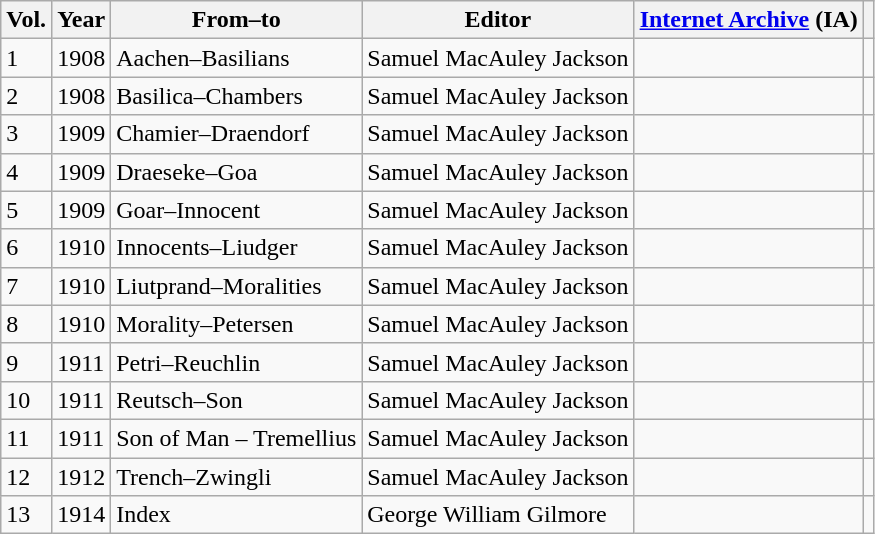<table align="center" class="wikitable">
<tr>
<th>Vol.</th>
<th>Year</th>
<th>From–to</th>
<th>Editor</th>
<th><a href='#'>Internet Archive</a> (IA)</th>
<th></th>
</tr>
<tr>
<td>1</td>
<td>1908</td>
<td>Aachen–Basilians</td>
<td>Samuel MacAuley Jackson</td>
<td></td>
<td></td>
</tr>
<tr>
<td>2</td>
<td>1908</td>
<td>Basilica–Chambers</td>
<td>Samuel MacAuley Jackson</td>
<td></td>
<td></td>
</tr>
<tr>
<td>3</td>
<td>1909</td>
<td>Chamier–Draendorf</td>
<td>Samuel MacAuley Jackson</td>
<td></td>
<td></td>
</tr>
<tr>
<td>4</td>
<td>1909</td>
<td>Draeseke–Goa</td>
<td>Samuel MacAuley Jackson</td>
<td></td>
<td></td>
</tr>
<tr>
<td>5</td>
<td>1909</td>
<td>Goar–Innocent</td>
<td>Samuel MacAuley Jackson</td>
<td></td>
<td></td>
</tr>
<tr>
<td>6</td>
<td>1910</td>
<td>Innocents–Liudger</td>
<td>Samuel MacAuley Jackson</td>
<td></td>
<td></td>
</tr>
<tr>
<td>7</td>
<td>1910</td>
<td>Liutprand–Moralities</td>
<td>Samuel MacAuley Jackson</td>
<td></td>
<td></td>
</tr>
<tr>
<td>8</td>
<td>1910</td>
<td>Morality–Petersen</td>
<td>Samuel MacAuley Jackson</td>
<td></td>
<td></td>
</tr>
<tr>
<td>9</td>
<td>1911</td>
<td>Petri–Reuchlin</td>
<td>Samuel MacAuley Jackson</td>
<td></td>
<td></td>
</tr>
<tr>
<td>10</td>
<td>1911</td>
<td>Reutsch–Son</td>
<td>Samuel MacAuley Jackson</td>
<td></td>
<td></td>
</tr>
<tr>
<td>11</td>
<td>1911</td>
<td>Son of Man – Tremellius</td>
<td>Samuel MacAuley Jackson</td>
<td></td>
<td></td>
</tr>
<tr>
<td>12</td>
<td>1912</td>
<td>Trench–Zwingli</td>
<td>Samuel MacAuley Jackson</td>
<td></td>
<td></td>
</tr>
<tr>
<td>13</td>
<td>1914</td>
<td>Index</td>
<td>George William Gilmore</td>
<td></td>
<td></td>
</tr>
</table>
